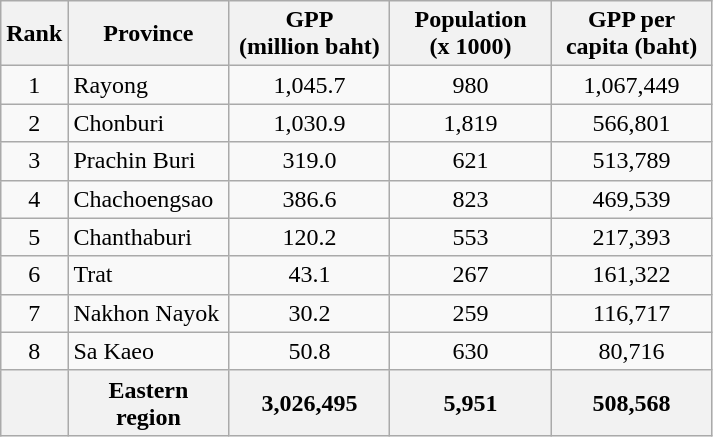<table class="wikitable sortable">
<tr>
<th style="width:10px;" class=unsortable>Rank</th>
<th style="width:100px;">Province</th>
<th style="width:100px;">GPP<br>(million baht)</th>
<th style="width:100px;">Population<br>(x 1000)</th>
<th style="width:100px;">GPP per capita (baht)</th>
</tr>
<tr>
<td style="text-align:center;">1</td>
<td>Rayong</td>
<td style="text-align:center;">1,045.7</td>
<td style="text-align:center;">980</td>
<td style="text-align:center;">1,067,449</td>
</tr>
<tr>
<td style="text-align:center;">2</td>
<td>Chonburi</td>
<td style="text-align:center;">1,030.9</td>
<td style="text-align:center;">1,819</td>
<td style="text-align:center;">566,801</td>
</tr>
<tr>
<td style="text-align:center;">3</td>
<td>Prachin Buri</td>
<td style="text-align:center;">319.0</td>
<td style="text-align:center;">621</td>
<td style="text-align:center;">513,789</td>
</tr>
<tr>
<td style="text-align:center;">4</td>
<td>Chachoengsao</td>
<td style="text-align:center;">386.6</td>
<td style="text-align:center;">823</td>
<td style="text-align:center;">469,539</td>
</tr>
<tr>
<td style="text-align:center;">5</td>
<td>Chanthaburi</td>
<td style="text-align:center;">120.2</td>
<td style="text-align:center;">553</td>
<td style="text-align:center;">217,393</td>
</tr>
<tr>
<td style="text-align:center;">6</td>
<td>Trat</td>
<td style="text-align:center;">43.1</td>
<td style="text-align:center;">267</td>
<td style="text-align:center;">161,322</td>
</tr>
<tr>
<td style="text-align:center;">7</td>
<td>Nakhon Nayok</td>
<td style="text-align:center;">30.2</td>
<td style="text-align:center;">259</td>
<td style="text-align:center;">116,717</td>
</tr>
<tr>
<td style="text-align:center;">8</td>
<td>Sa Kaeo</td>
<td style="text-align:center;">50.8</td>
<td style="text-align:center;">630</td>
<td style="text-align:center;">80,716</td>
</tr>
<tr>
<th> </th>
<th>Eastern region</th>
<th>3,026,495</th>
<th>5,951</th>
<th>508,568</th>
</tr>
</table>
